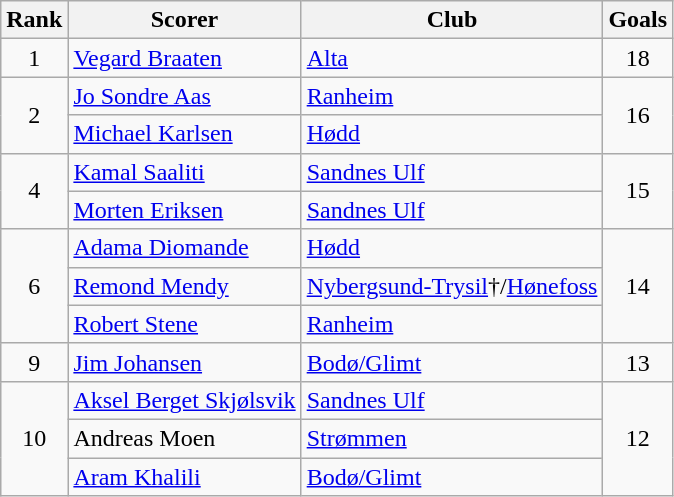<table class="wikitable">
<tr>
<th>Rank</th>
<th>Scorer</th>
<th>Club</th>
<th>Goals</th>
</tr>
<tr>
<td align=center>1</td>
<td> <a href='#'>Vegard Braaten</a></td>
<td><a href='#'>Alta</a></td>
<td align=center>18</td>
</tr>
<tr>
<td rowspan=2 align=center>2</td>
<td> <a href='#'>Jo Sondre Aas</a></td>
<td><a href='#'>Ranheim</a></td>
<td rowspan=2 align=center>16</td>
</tr>
<tr>
<td> <a href='#'>Michael Karlsen</a></td>
<td><a href='#'>Hødd</a></td>
</tr>
<tr>
<td rowspan=2 align=center>4</td>
<td> <a href='#'>Kamal Saaliti</a></td>
<td><a href='#'>Sandnes Ulf</a></td>
<td rowspan=2 align=center>15</td>
</tr>
<tr>
<td> <a href='#'>Morten Eriksen</a></td>
<td><a href='#'>Sandnes Ulf</a></td>
</tr>
<tr>
<td rowspan=3 align=center>6</td>
<td> <a href='#'>Adama Diomande</a></td>
<td><a href='#'>Hødd</a></td>
<td rowspan=3 align=center>14</td>
</tr>
<tr>
<td> <a href='#'>Remond Mendy</a></td>
<td><a href='#'>Nybergsund-Trysil</a>†/<a href='#'>Hønefoss</a></td>
</tr>
<tr>
<td> <a href='#'>Robert Stene</a></td>
<td><a href='#'>Ranheim</a></td>
</tr>
<tr>
<td align=center>9</td>
<td> <a href='#'>Jim Johansen</a></td>
<td><a href='#'>Bodø/Glimt</a></td>
<td align=center>13</td>
</tr>
<tr>
<td rowspan=3 align=center>10</td>
<td> <a href='#'>Aksel Berget Skjølsvik</a></td>
<td><a href='#'>Sandnes Ulf</a></td>
<td rowspan=3 align=center>12</td>
</tr>
<tr>
<td> Andreas Moen</td>
<td><a href='#'>Strømmen</a></td>
</tr>
<tr>
<td> <a href='#'>Aram Khalili</a></td>
<td><a href='#'>Bodø/Glimt</a></td>
</tr>
</table>
